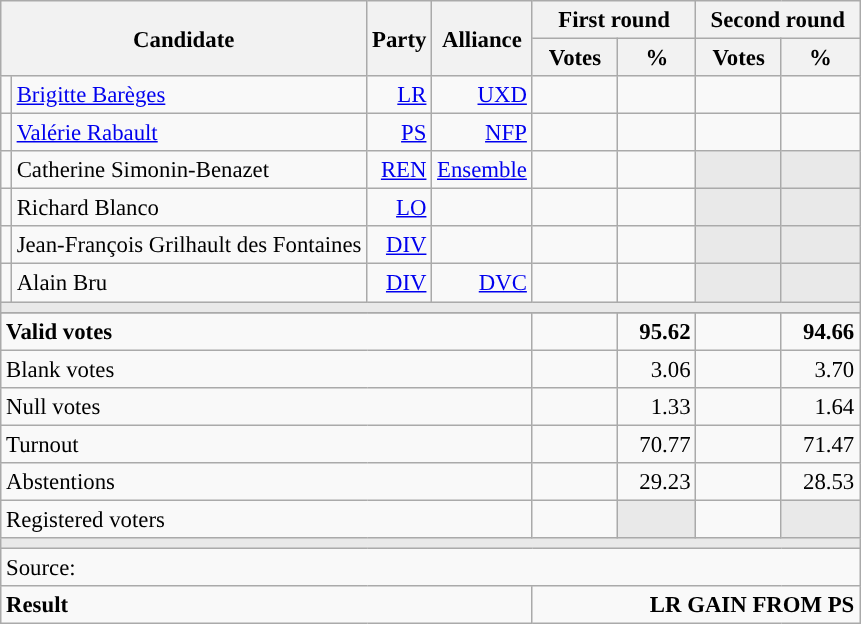<table class="wikitable" style="text-align:right;font-size:95%;">
<tr>
<th colspan="2" rowspan="2">Candidate</th>
<th colspan="1" rowspan="2">Party</th>
<th colspan="1" rowspan="2">Alliance</th>
<th colspan="2">First round</th>
<th colspan="2">Second round</th>
</tr>
<tr>
<th style="width:50px;">Votes</th>
<th style="width:45px;">%</th>
<th style="width:50px;">Votes</th>
<th style="width:45px;">%</th>
</tr>
<tr>
<td style="color:inherit;background:"></td>
<td style="text-align:left;"><a href='#'>Brigitte Barèges</a></td>
<td><a href='#'>LR</a></td>
<td><a href='#'>UXD</a></td>
<td></td>
<td></td>
<td><strong></strong></td>
<td><strong></strong></td>
</tr>
<tr>
<td style="color:inherit;background:"></td>
<td style="text-align:left;"><a href='#'>Valérie Rabault</a></td>
<td><a href='#'>PS</a></td>
<td><a href='#'>NFP</a></td>
<td></td>
<td></td>
<td></td>
<td></td>
</tr>
<tr>
<td style="color:inherit;background:"></td>
<td style="text-align:left;">Catherine Simonin-Benazet</td>
<td><a href='#'>REN</a></td>
<td><a href='#'>Ensemble</a></td>
<td></td>
<td></td>
<td style="background:#E9E9E9;"></td>
<td style="background:#E9E9E9;"></td>
</tr>
<tr>
<td style="color:inherit;background:"></td>
<td style="text-align:left;">Richard Blanco</td>
<td><a href='#'>LO</a></td>
<td></td>
<td></td>
<td></td>
<td style="background:#E9E9E9;"></td>
<td style="background:#E9E9E9;"></td>
</tr>
<tr>
<td style="color:inherit;background:"></td>
<td style="text-align:left;">Jean-François Grilhault des Fontaines</td>
<td><a href='#'>DIV</a></td>
<td></td>
<td></td>
<td></td>
<td style="background:#E9E9E9;"></td>
<td style="background:#E9E9E9;"></td>
</tr>
<tr>
<td style="color:inherit;background:"></td>
<td style="text-align:left;">Alain Bru</td>
<td><a href='#'>DIV</a></td>
<td><a href='#'>DVC</a></td>
<td></td>
<td></td>
<td style="background:#E9E9E9;"></td>
<td style="background:#E9E9E9;"></td>
</tr>
<tr>
<td colspan="8" style="background:#E9E9E9;"></td>
</tr>
<tr>
</tr>
<tr style="font-weight:bold;">
<td colspan="4" style="text-align:left;">Valid votes</td>
<td></td>
<td>95.62</td>
<td></td>
<td>94.66</td>
</tr>
<tr>
<td colspan="4" style="text-align:left;">Blank votes</td>
<td></td>
<td>3.06</td>
<td></td>
<td>3.70</td>
</tr>
<tr>
<td colspan="4" style="text-align:left;">Null votes</td>
<td></td>
<td>1.33</td>
<td></td>
<td>1.64</td>
</tr>
<tr>
<td colspan="4" style="text-align:left;">Turnout</td>
<td></td>
<td>70.77</td>
<td></td>
<td>71.47</td>
</tr>
<tr>
<td colspan="4" style="text-align:left;">Abstentions</td>
<td></td>
<td>29.23</td>
<td></td>
<td>28.53</td>
</tr>
<tr>
<td colspan="4" style="text-align:left;">Registered voters</td>
<td></td>
<td style="background:#E9E9E9;"></td>
<td></td>
<td style="background:#E9E9E9;"></td>
</tr>
<tr>
<td colspan="8" style="background:#E9E9E9;"></td>
</tr>
<tr>
<td colspan="8" style="text-align:left;">Source: </td>
</tr>
<tr style="font-weight:bold">
<td colspan="4" style="text-align:left;">Result</td>
<td colspan="4" style="background-color:">LR GAIN FROM PS</td>
</tr>
</table>
